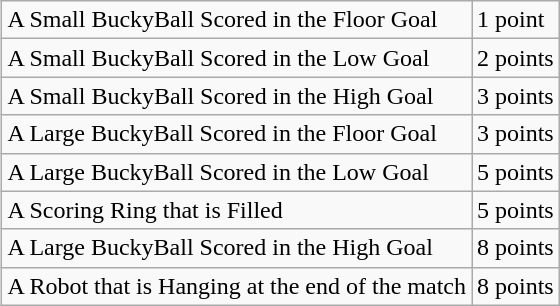<table class="wikitable" style="float:right">
<tr>
<td>A Small BuckyBall Scored in the Floor Goal</td>
<td>1 point</td>
</tr>
<tr>
<td>A Small BuckyBall Scored in the Low Goal</td>
<td>2 points</td>
</tr>
<tr>
<td>A Small BuckyBall Scored in the High Goal</td>
<td>3 points</td>
</tr>
<tr>
<td>A Large BuckyBall Scored in the Floor Goal</td>
<td>3 points</td>
</tr>
<tr>
<td>A Large BuckyBall Scored in the Low Goal</td>
<td>5 points</td>
</tr>
<tr>
<td>A Scoring Ring that is Filled</td>
<td>5 points</td>
</tr>
<tr>
<td>A Large BuckyBall Scored in the High Goal</td>
<td>8 points</td>
</tr>
<tr>
<td>A Robot that is Hanging at the end of the match</td>
<td>8 points</td>
</tr>
</table>
